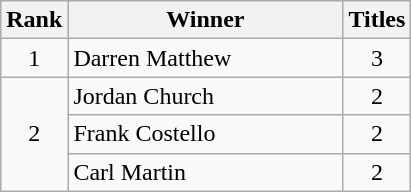<table class="wikitable sortable" style="text-align:center">
<tr>
<th>Rank</th>
<th style="width:11em">Winner</th>
<th>Titles</th>
</tr>
<tr>
<td>1</td>
<td style="text-align:left"> Darren Matthew</td>
<td>3</td>
</tr>
<tr>
<td rowspan="3">2</td>
<td style="text-align:left"> Jordan Church</td>
<td>2</td>
</tr>
<tr>
<td style="text-align:left"> Frank Costello</td>
<td>2</td>
</tr>
<tr>
<td style="text-align:left"> Carl Martin</td>
<td>2</td>
</tr>
</table>
